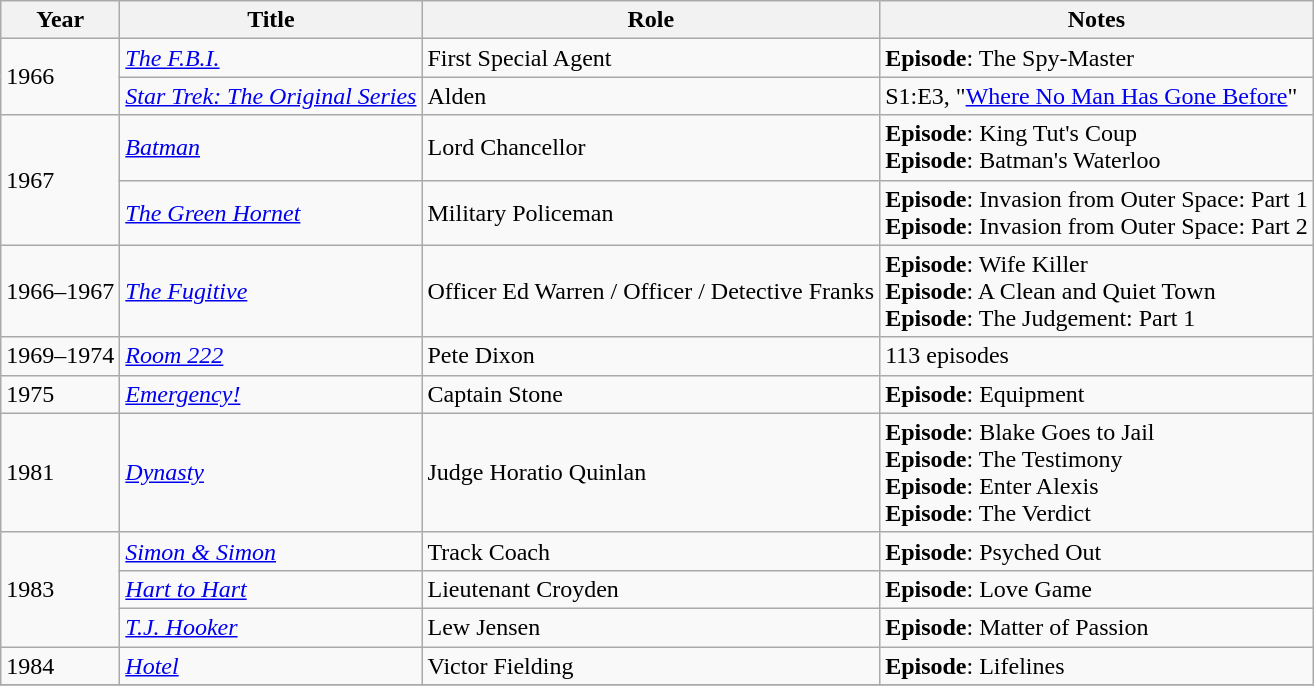<table class="wikitable sortable">
<tr>
<th>Year</th>
<th>Title</th>
<th>Role</th>
<th class="unsortable">Notes</th>
</tr>
<tr>
<td rowspan="2">1966</td>
<td><em><a href='#'>The F.B.I.</a></em></td>
<td>First Special Agent</td>
<td><strong>Episode</strong>: The Spy-Master</td>
</tr>
<tr>
<td><em><a href='#'>Star Trek: The Original Series</a></em></td>
<td>Alden</td>
<td>S1:E3, "<a href='#'>Where No Man Has Gone Before</a>"</td>
</tr>
<tr>
<td rowspan="2">1967</td>
<td><em><a href='#'>Batman</a></em></td>
<td>Lord Chancellor</td>
<td><strong>Episode</strong>: King Tut's Coup<br><strong>Episode</strong>: Batman's Waterloo</td>
</tr>
<tr>
<td><em><a href='#'>The Green Hornet</a></em></td>
<td>Military Policeman</td>
<td><strong>Episode</strong>: Invasion from Outer Space: Part 1<br><strong>Episode</strong>: Invasion from Outer Space: Part 2</td>
</tr>
<tr>
<td>1966–1967</td>
<td><em><a href='#'>The Fugitive</a></em></td>
<td>Officer Ed Warren / Officer / Detective Franks</td>
<td><strong>Episode</strong>: Wife Killer<br><strong>Episode</strong>: A Clean and Quiet Town<br><strong>Episode</strong>: The Judgement: Part 1</td>
</tr>
<tr>
<td>1969–1974</td>
<td><em><a href='#'>Room 222</a></em></td>
<td>Pete Dixon</td>
<td>113 episodes</td>
</tr>
<tr>
<td>1975</td>
<td><em><a href='#'>Emergency!</a></em></td>
<td>Captain Stone</td>
<td><strong>Episode</strong>: Equipment</td>
</tr>
<tr>
<td>1981</td>
<td><em><a href='#'>Dynasty</a></em></td>
<td>Judge Horatio Quinlan</td>
<td><strong>Episode</strong>: Blake Goes to Jail<br><strong>Episode</strong>: The Testimony<br><strong>Episode</strong>: Enter Alexis<br><strong>Episode</strong>: The Verdict</td>
</tr>
<tr>
<td rowspan="3">1983</td>
<td><em><a href='#'>Simon & Simon</a></em></td>
<td>Track Coach</td>
<td><strong>Episode</strong>: Psyched Out</td>
</tr>
<tr>
<td><em><a href='#'>Hart to Hart</a></em></td>
<td>Lieutenant Croyden</td>
<td><strong>Episode</strong>: Love Game</td>
</tr>
<tr>
<td><em><a href='#'>T.J. Hooker</a></em></td>
<td>Lew Jensen</td>
<td><strong>Episode</strong>: Matter of Passion</td>
</tr>
<tr>
<td>1984</td>
<td><em><a href='#'>Hotel</a></em></td>
<td>Victor Fielding</td>
<td><strong>Episode</strong>: Lifelines</td>
</tr>
<tr>
</tr>
</table>
